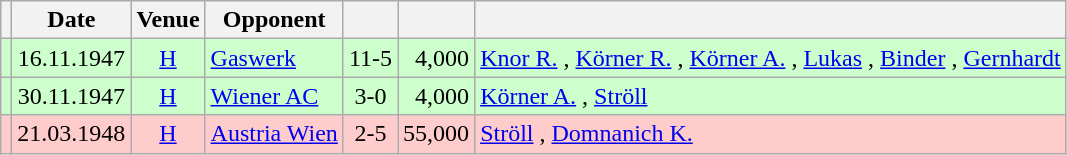<table class="wikitable" Style="text-align: center">
<tr>
<th></th>
<th>Date</th>
<th>Venue</th>
<th>Opponent</th>
<th></th>
<th></th>
<th></th>
</tr>
<tr style="background:#cfc">
<td></td>
<td>16.11.1947</td>
<td><a href='#'>H</a></td>
<td align="left"><a href='#'>Gaswerk</a></td>
<td>11-5</td>
<td align="right">4,000</td>
<td align="left"><a href='#'>Knor R.</a> , <a href='#'>Körner R.</a>  , <a href='#'>Körner A.</a>   , <a href='#'>Lukas</a>  , <a href='#'>Binder</a>  , <a href='#'>Gernhardt</a> </td>
</tr>
<tr style="background:#cfc">
<td></td>
<td>30.11.1947</td>
<td><a href='#'>H</a></td>
<td align="left"><a href='#'>Wiener AC</a></td>
<td>3-0</td>
<td align="right">4,000</td>
<td align="left"><a href='#'>Körner A.</a>  , <a href='#'>Ströll</a> </td>
</tr>
<tr style="background:#fcc">
<td></td>
<td>21.03.1948</td>
<td><a href='#'>H</a></td>
<td align="left"><a href='#'>Austria Wien</a></td>
<td>2-5</td>
<td align="right">55,000</td>
<td align="left"><a href='#'>Ströll</a> , <a href='#'>Domnanich K.</a> </td>
</tr>
</table>
